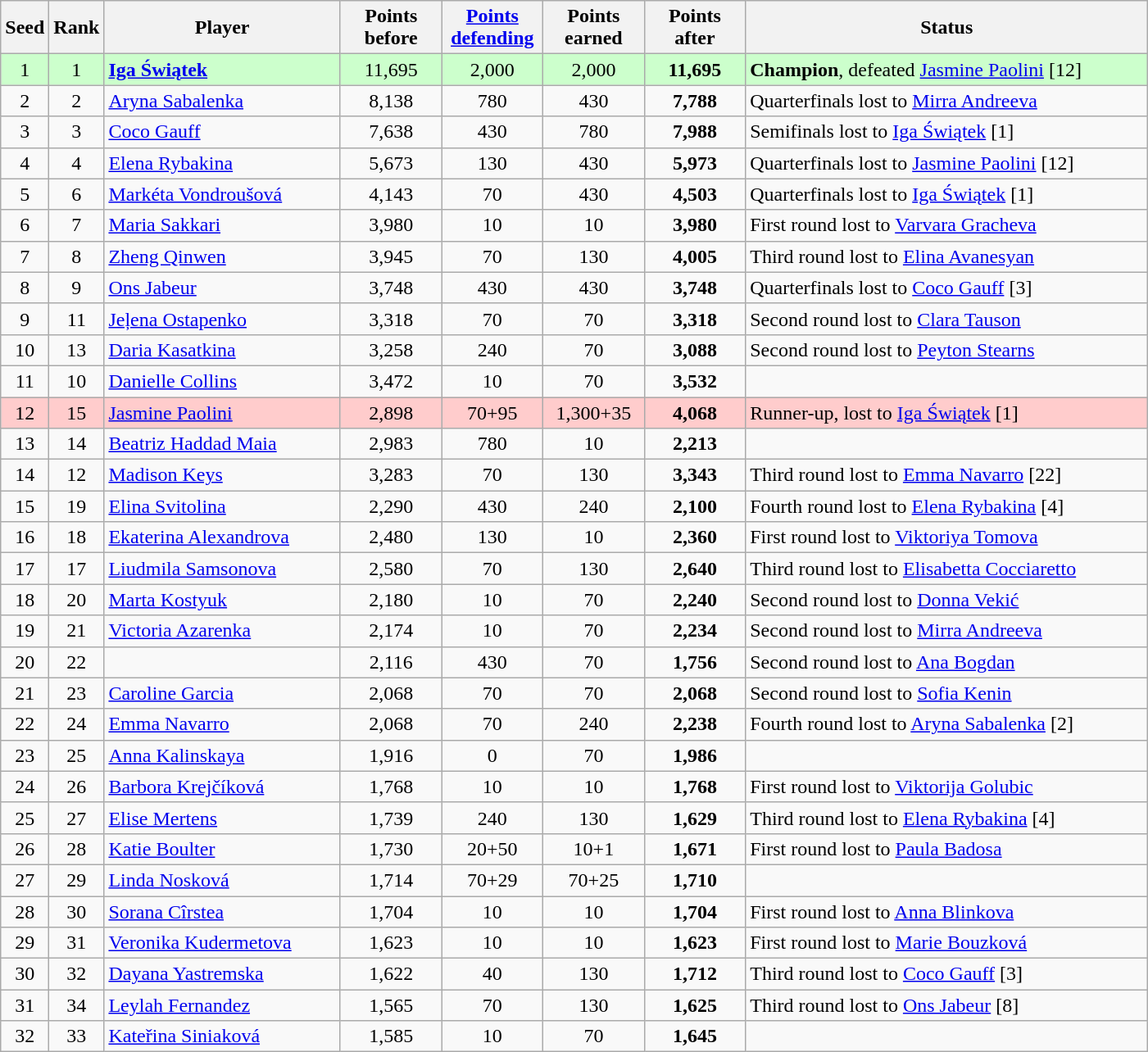<table class="wikitable sortable">
<tr>
<th style="width:30px;">Seed</th>
<th style="width:30px;">Rank</th>
<th style="width:185px;">Player</th>
<th style="width:75px;">Points before</th>
<th style="width:75px;"><a href='#'>Points defending</a></th>
<th style="width:75px;">Points earned</th>
<th style="width:75px;">Points after</th>
<th style="width:320px;">Status</th>
</tr>
<tr style=background:#CFC>
<td style="text-align:center;">1</td>
<td style="text-align:center;">1</td>
<td> <strong><a href='#'>Iga Świątek</a></strong></td>
<td style="text-align:center;">11,695</td>
<td style="text-align:center;">2,000</td>
<td style="text-align:center;">2,000</td>
<td style="text-align:center;"><strong>11,695</strong></td>
<td><strong>Champion</strong>, defeated  <a href='#'>Jasmine Paolini</a> [12]</td>
</tr>
<tr>
<td style="text-align:center;">2</td>
<td style="text-align:center;">2</td>
<td> <a href='#'>Aryna Sabalenka</a></td>
<td style="text-align:center;">8,138</td>
<td style="text-align:center;">780</td>
<td style="text-align:center;">430</td>
<td style="text-align:center;"><strong>7,788</strong></td>
<td>Quarterfinals lost to  <a href='#'>Mirra Andreeva</a></td>
</tr>
<tr>
<td style="text-align:center;">3</td>
<td style="text-align:center;">3</td>
<td> <a href='#'>Coco Gauff</a></td>
<td style="text-align:center;">7,638</td>
<td style="text-align:center;">430</td>
<td style="text-align:center;">780</td>
<td style="text-align:center;"><strong>7,988</strong></td>
<td>Semifinals lost to  <a href='#'>Iga Świątek</a> [1]</td>
</tr>
<tr>
<td style="text-align:center;">4</td>
<td style="text-align:center;">4</td>
<td> <a href='#'>Elena Rybakina</a></td>
<td style="text-align:center;">5,673</td>
<td style="text-align:center;">130</td>
<td style="text-align:center;">430</td>
<td style="text-align:center;"><strong>5,973</strong></td>
<td>Quarterfinals lost to  <a href='#'>Jasmine Paolini</a> [12]</td>
</tr>
<tr>
<td style="text-align:center;">5</td>
<td style="text-align:center;">6</td>
<td> <a href='#'>Markéta Vondroušová</a></td>
<td style="text-align:center;">4,143</td>
<td style="text-align:center;">70</td>
<td style="text-align:center;">430</td>
<td style="text-align:center;"><strong>4,503</strong></td>
<td>Quarterfinals lost to  <a href='#'>Iga Świątek</a> [1]</td>
</tr>
<tr>
<td style="text-align:center;">6</td>
<td style="text-align:center;">7</td>
<td> <a href='#'>Maria Sakkari</a></td>
<td style="text-align:center;">3,980</td>
<td style="text-align:center;">10</td>
<td style="text-align:center;">10</td>
<td style="text-align:center;"><strong>3,980</strong></td>
<td>First round lost to  <a href='#'>Varvara Gracheva</a></td>
</tr>
<tr>
<td style="text-align:center;">7</td>
<td style="text-align:center;">8</td>
<td> <a href='#'>Zheng Qinwen</a></td>
<td style="text-align:center;">3,945</td>
<td style="text-align:center;">70</td>
<td style="text-align:center;">130</td>
<td style="text-align:center;"><strong>4,005</strong></td>
<td>Third round lost to  <a href='#'>Elina Avanesyan</a></td>
</tr>
<tr>
<td style="text-align:center;">8</td>
<td style="text-align:center;">9</td>
<td> <a href='#'>Ons Jabeur</a></td>
<td style="text-align:center;">3,748</td>
<td style="text-align:center;">430</td>
<td style="text-align:center;">430</td>
<td style="text-align:center;"><strong>3,748</strong></td>
<td>Quarterfinals lost to  <a href='#'>Coco Gauff</a> [3]</td>
</tr>
<tr>
<td style="text-align:center;">9</td>
<td style="text-align:center;">11</td>
<td> <a href='#'>Jeļena Ostapenko</a></td>
<td style="text-align:center;">3,318</td>
<td style="text-align:center;">70</td>
<td style="text-align:center;">70</td>
<td style="text-align:center;"><strong>3,318</strong></td>
<td>Second round lost to  <a href='#'>Clara Tauson</a></td>
</tr>
<tr>
<td style="text-align:center;">10</td>
<td style="text-align:center;">13</td>
<td> <a href='#'>Daria Kasatkina</a></td>
<td style="text-align:center;">3,258</td>
<td style="text-align:center;">240</td>
<td style="text-align:center;">70</td>
<td style="text-align:center;"><strong>3,088</strong></td>
<td>Second round lost to  <a href='#'>Peyton Stearns</a></td>
</tr>
<tr>
<td style="text-align:center;">11</td>
<td style="text-align:center;">10</td>
<td> <a href='#'>Danielle Collins</a></td>
<td style="text-align:center;">3,472</td>
<td style="text-align:center;">10</td>
<td style="text-align:center;">70</td>
<td style="text-align:center;"><strong>3,532</strong></td>
<td></td>
</tr>
<tr style=background:#FCC>
<td style="text-align:center;">12</td>
<td style="text-align:center;">15</td>
<td> <a href='#'>Jasmine Paolini</a></td>
<td style="text-align:center;">2,898</td>
<td style="text-align:center;">70+95</td>
<td style="text-align:center;">1,300+35</td>
<td style="text-align:center;"><strong>4,068</strong></td>
<td>Runner-up, lost to  <a href='#'>Iga Świątek</a> [1]</td>
</tr>
<tr>
<td style="text-align:center;">13</td>
<td style="text-align:center;">14</td>
<td> <a href='#'>Beatriz Haddad Maia</a></td>
<td style="text-align:center;">2,983</td>
<td style="text-align:center;">780</td>
<td style="text-align:center;">10</td>
<td style="text-align:center;"><strong>2,213</strong></td>
<td></td>
</tr>
<tr>
<td style="text-align:center;">14</td>
<td style="text-align:center;">12</td>
<td> <a href='#'>Madison Keys</a></td>
<td style="text-align:center;">3,283</td>
<td style="text-align:center;">70</td>
<td style="text-align:center;">130</td>
<td style="text-align:center;"><strong>3,343</strong></td>
<td>Third round lost to  <a href='#'>Emma Navarro</a> [22]</td>
</tr>
<tr>
<td style="text-align:center;">15</td>
<td style="text-align:center;">19</td>
<td> <a href='#'>Elina Svitolina</a></td>
<td style="text-align:center;">2,290</td>
<td style="text-align:center;">430</td>
<td style="text-align:center;">240</td>
<td style="text-align:center;"><strong>2,100</strong></td>
<td>Fourth round lost to  <a href='#'>Elena Rybakina</a> [4]</td>
</tr>
<tr>
<td style="text-align:center;">16</td>
<td style="text-align:center;">18</td>
<td> <a href='#'>Ekaterina Alexandrova</a></td>
<td style="text-align:center;">2,480</td>
<td style="text-align:center;">130</td>
<td style="text-align:center;">10</td>
<td style="text-align:center;"><strong>2,360</strong></td>
<td>First round lost to  <a href='#'>Viktoriya Tomova</a></td>
</tr>
<tr>
<td style="text-align:center;">17</td>
<td style="text-align:center;">17</td>
<td> <a href='#'>Liudmila Samsonova</a></td>
<td style="text-align:center;">2,580</td>
<td style="text-align:center;">70</td>
<td style="text-align:center;">130</td>
<td style="text-align:center;"><strong>2,640</strong></td>
<td>Third round lost to  <a href='#'>Elisabetta Cocciaretto</a></td>
</tr>
<tr>
<td style="text-align:center;">18</td>
<td style="text-align:center;">20</td>
<td> <a href='#'>Marta Kostyuk</a></td>
<td style="text-align:center;">2,180</td>
<td style="text-align:center;">10</td>
<td style="text-align:center;">70</td>
<td style="text-align:center;"><strong>2,240</strong></td>
<td>Second round lost to  <a href='#'>Donna Vekić</a></td>
</tr>
<tr>
<td style="text-align:center;">19</td>
<td style="text-align:center;">21</td>
<td> <a href='#'>Victoria Azarenka</a></td>
<td style="text-align:center;">2,174</td>
<td style="text-align:center;">10</td>
<td style="text-align:center;">70</td>
<td style="text-align:center;"><strong>2,234</strong></td>
<td>Second round lost to  <a href='#'>Mirra Andreeva</a></td>
</tr>
<tr>
<td style="text-align:center;">20</td>
<td style="text-align:center;">22</td>
<td></td>
<td style="text-align:center;">2,116</td>
<td style="text-align:center;">430</td>
<td style="text-align:center;">70</td>
<td style="text-align:center;"><strong>1,756</strong></td>
<td>Second round lost to  <a href='#'>Ana Bogdan</a></td>
</tr>
<tr>
<td style="text-align:center;">21</td>
<td style="text-align:center;">23</td>
<td> <a href='#'>Caroline Garcia</a></td>
<td style="text-align:center;">2,068</td>
<td style="text-align:center;">70</td>
<td style="text-align:center;">70</td>
<td style="text-align:center;"><strong>2,068</strong></td>
<td>Second round lost to  <a href='#'>Sofia Kenin</a></td>
</tr>
<tr>
<td style="text-align:center;">22</td>
<td style="text-align:center;">24</td>
<td> <a href='#'>Emma Navarro</a></td>
<td style="text-align:center;">2,068</td>
<td style="text-align:center;">70</td>
<td style="text-align:center;">240</td>
<td style="text-align:center;"><strong>2,238</strong></td>
<td>Fourth round lost to  <a href='#'>Aryna Sabalenka</a> [2]</td>
</tr>
<tr>
<td style="text-align:center;">23</td>
<td style="text-align:center;">25</td>
<td> <a href='#'>Anna Kalinskaya</a></td>
<td style="text-align:center;">1,916</td>
<td style="text-align:center;">0</td>
<td style="text-align:center;">70</td>
<td style="text-align:center;"><strong>1,986</strong></td>
<td></td>
</tr>
<tr>
<td style="text-align:center;">24</td>
<td style="text-align:center;">26</td>
<td> <a href='#'>Barbora Krejčíková</a></td>
<td style="text-align:center;">1,768</td>
<td style="text-align:center;">10</td>
<td style="text-align:center;">10</td>
<td style="text-align:center;"><strong>1,768</strong></td>
<td>First round lost to  <a href='#'>Viktorija Golubic</a></td>
</tr>
<tr>
<td style="text-align:center;">25</td>
<td style="text-align:center;">27</td>
<td> <a href='#'>Elise Mertens</a></td>
<td style="text-align:center;">1,739</td>
<td style="text-align:center;">240</td>
<td style="text-align:center;">130</td>
<td style="text-align:center;"><strong>1,629</strong></td>
<td>Third round lost to  <a href='#'>Elena Rybakina</a> [4]</td>
</tr>
<tr>
<td style="text-align:center;">26</td>
<td style="text-align:center;">28</td>
<td> <a href='#'>Katie Boulter</a></td>
<td style="text-align:center;">1,730</td>
<td style="text-align:center;">20+50</td>
<td style="text-align:center;">10+1</td>
<td style="text-align:center;"><strong>1,671</strong></td>
<td>First round lost to  <a href='#'>Paula Badosa</a></td>
</tr>
<tr>
<td style="text-align:center;">27</td>
<td style="text-align:center;">29</td>
<td> <a href='#'>Linda Nosková</a></td>
<td style="text-align:center;">1,714</td>
<td style="text-align:center;">70+29</td>
<td style="text-align:center;">70+25</td>
<td style="text-align:center;"><strong>1,710</strong></td>
<td></td>
</tr>
<tr>
<td style="text-align:center;">28</td>
<td style="text-align:center;">30</td>
<td> <a href='#'>Sorana Cîrstea</a></td>
<td style="text-align:center;">1,704</td>
<td style="text-align:center;">10</td>
<td style="text-align:center;">10</td>
<td style="text-align:center;"><strong>1,704</strong></td>
<td>First round lost to  <a href='#'>Anna Blinkova</a></td>
</tr>
<tr>
<td style="text-align:center;">29</td>
<td style="text-align:center;">31</td>
<td> <a href='#'>Veronika Kudermetova</a></td>
<td style="text-align:center;">1,623</td>
<td style="text-align:center;">10</td>
<td style="text-align:center;">10</td>
<td style="text-align:center;"><strong>1,623</strong></td>
<td>First round lost to  <a href='#'>Marie Bouzková</a></td>
</tr>
<tr>
<td style="text-align:center;">30</td>
<td style="text-align:center;">32</td>
<td> <a href='#'>Dayana Yastremska</a></td>
<td style="text-align:center;">1,622</td>
<td style="text-align:center;">40</td>
<td style="text-align:center;">130</td>
<td style="text-align:center;"><strong>1,712</strong></td>
<td>Third round lost to  <a href='#'>Coco Gauff</a> [3]</td>
</tr>
<tr>
<td style="text-align:center;">31</td>
<td style="text-align:center;">34</td>
<td> <a href='#'>Leylah Fernandez</a></td>
<td style="text-align:center;">1,565</td>
<td style="text-align:center;">70</td>
<td style="text-align:center;">130</td>
<td style="text-align:center;"><strong>1,625</strong></td>
<td>Third round lost to  <a href='#'>Ons Jabeur</a> [8]</td>
</tr>
<tr>
<td style="text-align:center;">32</td>
<td style="text-align:center;">33</td>
<td> <a href='#'>Kateřina Siniaková</a></td>
<td style="text-align:center;">1,585</td>
<td style="text-align:center;">10</td>
<td style="text-align:center;">70</td>
<td style="text-align:center;"><strong>1,645</strong></td>
<td></td>
</tr>
</table>
